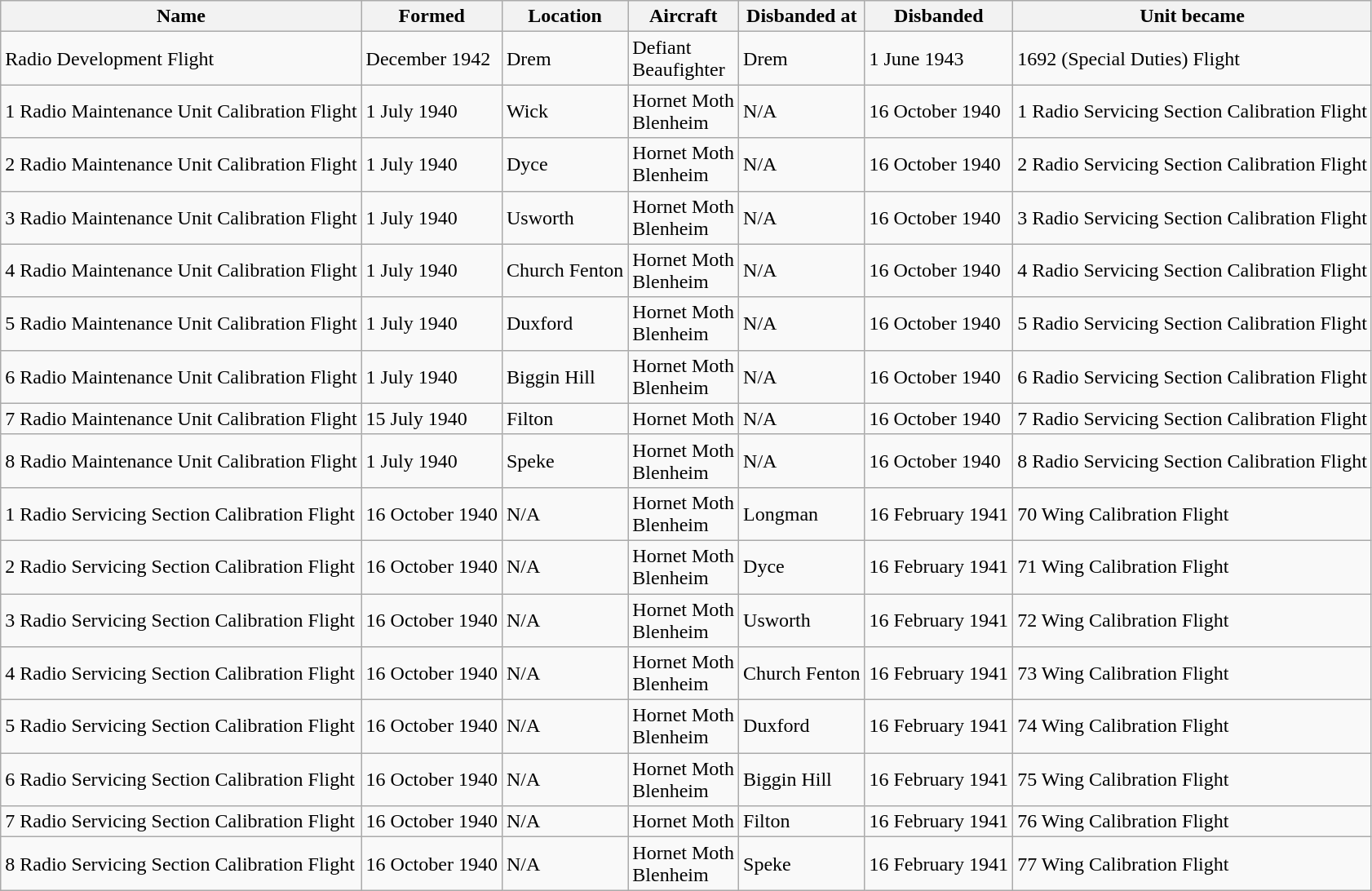<table class="wikitable">
<tr>
<th>Name</th>
<th>Formed</th>
<th>Location</th>
<th>Aircraft</th>
<th>Disbanded at</th>
<th>Disbanded</th>
<th>Unit became</th>
</tr>
<tr>
<td>Radio Development Flight</td>
<td>December 1942</td>
<td>Drem</td>
<td>Defiant<br>Beaufighter</td>
<td>Drem</td>
<td>1 June 1943</td>
<td>1692 (Special Duties) Flight</td>
</tr>
<tr>
<td>1 Radio Maintenance Unit Calibration Flight</td>
<td>1 July 1940</td>
<td>Wick</td>
<td>Hornet Moth<br>Blenheim</td>
<td>N/A</td>
<td>16 October 1940</td>
<td>1 Radio Servicing Section Calibration Flight</td>
</tr>
<tr>
<td>2 Radio Maintenance Unit Calibration Flight</td>
<td>1 July 1940</td>
<td>Dyce</td>
<td>Hornet Moth<br>Blenheim</td>
<td>N/A</td>
<td>16 October 1940</td>
<td>2 Radio Servicing Section Calibration Flight</td>
</tr>
<tr>
<td>3 Radio Maintenance Unit Calibration Flight</td>
<td>1 July 1940</td>
<td>Usworth</td>
<td>Hornet Moth<br>Blenheim</td>
<td>N/A</td>
<td>16 October 1940</td>
<td>3 Radio Servicing Section Calibration Flight</td>
</tr>
<tr>
<td>4 Radio Maintenance Unit Calibration Flight</td>
<td>1 July 1940</td>
<td>Church Fenton</td>
<td>Hornet Moth<br>Blenheim</td>
<td>N/A</td>
<td>16 October 1940</td>
<td>4 Radio Servicing Section Calibration Flight</td>
</tr>
<tr>
<td>5 Radio Maintenance Unit Calibration Flight</td>
<td>1 July 1940</td>
<td>Duxford</td>
<td>Hornet Moth<br>Blenheim</td>
<td>N/A</td>
<td>16 October 1940</td>
<td>5 Radio Servicing Section Calibration Flight</td>
</tr>
<tr>
<td>6 Radio Maintenance Unit Calibration Flight</td>
<td>1 July 1940</td>
<td>Biggin Hill</td>
<td>Hornet Moth<br>Blenheim</td>
<td>N/A</td>
<td>16 October 1940</td>
<td>6 Radio Servicing Section Calibration Flight</td>
</tr>
<tr>
<td>7 Radio Maintenance Unit Calibration Flight</td>
<td>15 July 1940</td>
<td>Filton</td>
<td>Hornet Moth</td>
<td>N/A</td>
<td>16 October 1940</td>
<td>7 Radio Servicing Section Calibration Flight</td>
</tr>
<tr>
<td>8 Radio Maintenance Unit Calibration Flight</td>
<td>1 July 1940</td>
<td>Speke</td>
<td>Hornet Moth<br>Blenheim</td>
<td>N/A</td>
<td>16 October 1940</td>
<td>8 Radio Servicing Section Calibration Flight</td>
</tr>
<tr>
<td>1 Radio Servicing Section Calibration Flight</td>
<td>16 October 1940</td>
<td>N/A</td>
<td>Hornet Moth<br>Blenheim</td>
<td>Longman</td>
<td>16 February 1941</td>
<td>70 Wing Calibration Flight</td>
</tr>
<tr>
<td>2 Radio Servicing Section Calibration Flight</td>
<td>16 October 1940</td>
<td>N/A</td>
<td>Hornet Moth<br>Blenheim</td>
<td>Dyce</td>
<td>16 February 1941</td>
<td>71 Wing Calibration Flight</td>
</tr>
<tr>
<td>3 Radio Servicing Section Calibration Flight</td>
<td>16 October 1940</td>
<td>N/A</td>
<td>Hornet Moth<br>Blenheim</td>
<td>Usworth</td>
<td>16 February 1941</td>
<td>72 Wing Calibration Flight</td>
</tr>
<tr>
<td>4 Radio Servicing Section Calibration Flight</td>
<td>16 October 1940</td>
<td>N/A</td>
<td>Hornet Moth<br>Blenheim</td>
<td>Church Fenton</td>
<td>16 February 1941</td>
<td>73 Wing Calibration Flight</td>
</tr>
<tr>
<td>5 Radio Servicing Section Calibration Flight</td>
<td>16 October 1940</td>
<td>N/A</td>
<td>Hornet Moth<br>Blenheim</td>
<td>Duxford</td>
<td>16 February 1941</td>
<td>74 Wing Calibration Flight</td>
</tr>
<tr>
<td>6 Radio Servicing Section Calibration Flight</td>
<td>16 October 1940</td>
<td>N/A</td>
<td>Hornet Moth<br>Blenheim</td>
<td>Biggin Hill</td>
<td>16 February 1941</td>
<td>75 Wing Calibration Flight</td>
</tr>
<tr>
<td>7 Radio Servicing Section Calibration Flight</td>
<td>16 October 1940</td>
<td>N/A</td>
<td>Hornet Moth</td>
<td>Filton</td>
<td>16 February 1941</td>
<td>76 Wing Calibration Flight</td>
</tr>
<tr>
<td>8 Radio Servicing Section Calibration Flight</td>
<td>16 October 1940</td>
<td>N/A</td>
<td>Hornet Moth<br>Blenheim</td>
<td>Speke</td>
<td>16 February 1941</td>
<td>77 Wing Calibration Flight</td>
</tr>
</table>
